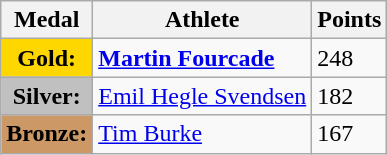<table class="wikitable">
<tr>
<th><strong>Medal</strong></th>
<th><strong>Athlete</strong></th>
<th><strong>Points</strong></th>
</tr>
<tr>
<td style="text-align:center;background-color:gold;"><strong>Gold:</strong></td>
<td> <strong><a href='#'>Martin Fourcade</a></strong></td>
<td>248</td>
</tr>
<tr>
<td style="text-align:center;background-color:silver;"><strong>Silver:</strong></td>
<td> <a href='#'>Emil Hegle Svendsen</a></td>
<td>182</td>
</tr>
<tr>
<td style="text-align:center;background-color:#CC9966;"><strong>Bronze:</strong></td>
<td> <a href='#'>Tim Burke</a></td>
<td>167</td>
</tr>
</table>
